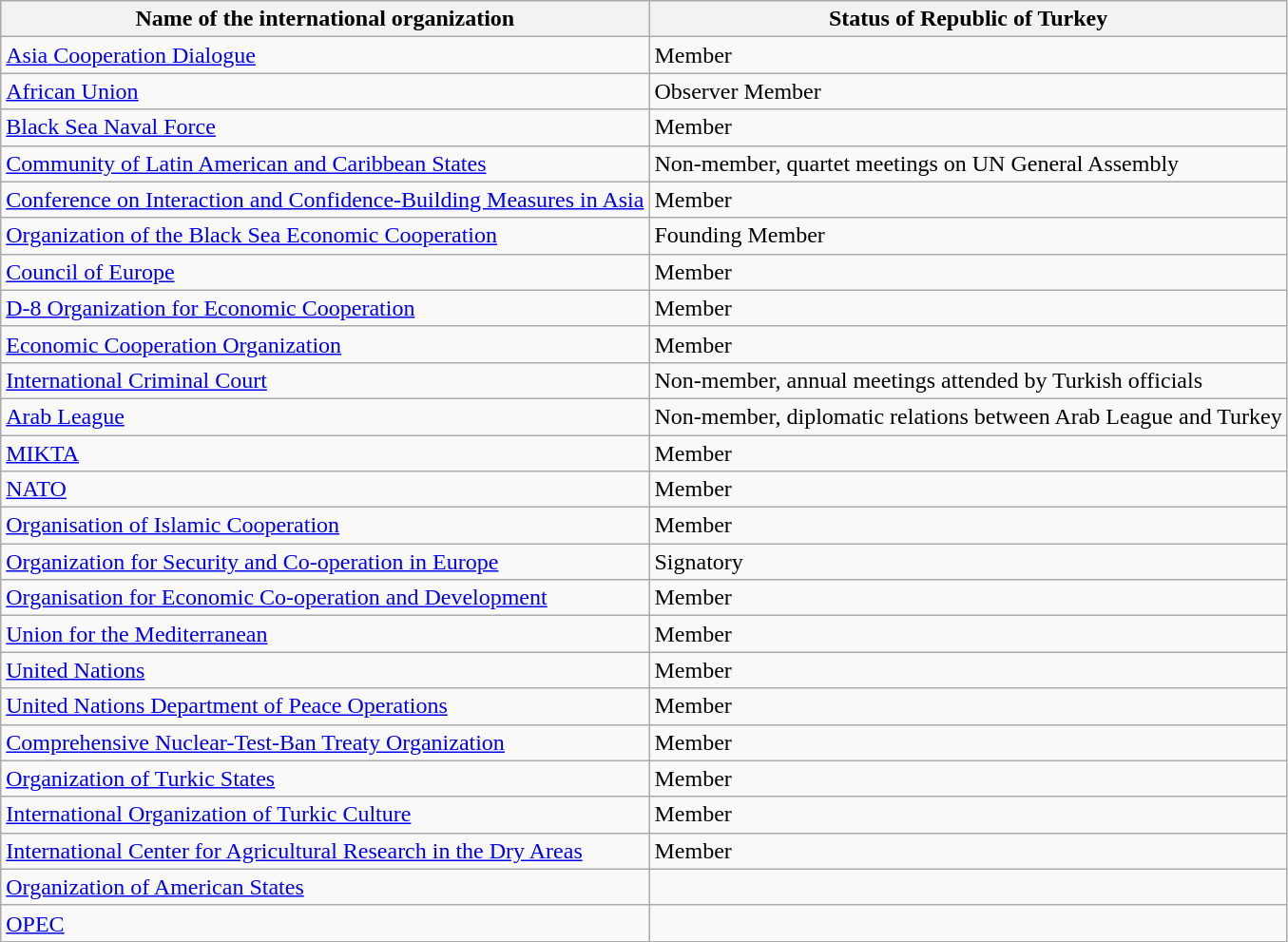<table class="wikitable sortable mw-collapsible">
<tr>
<th>Name of the international organization</th>
<th>Status of Republic of Turkey</th>
</tr>
<tr>
<td><a href='#'>Asia Cooperation Dialogue</a></td>
<td>Member</td>
</tr>
<tr>
<td><a href='#'>African Union</a></td>
<td>Observer Member</td>
</tr>
<tr>
<td><a href='#'>Black Sea Naval Force</a></td>
<td>Member</td>
</tr>
<tr>
<td><a href='#'>Community of Latin American and Caribbean States</a></td>
<td>Non-member, quartet meetings on UN General Assembly</td>
</tr>
<tr>
<td><a href='#'>Conference on Interaction and Confidence-Building Measures in Asia</a></td>
<td>Member</td>
</tr>
<tr>
<td><a href='#'>Organization of the Black Sea Economic Cooperation</a></td>
<td>Founding Member</td>
</tr>
<tr>
<td><a href='#'>Council of Europe</a></td>
<td>Member</td>
</tr>
<tr>
<td><a href='#'>D-8 Organization for Economic Cooperation</a></td>
<td>Member</td>
</tr>
<tr>
<td><a href='#'>Economic Cooperation Organization</a></td>
<td>Member</td>
</tr>
<tr>
<td><a href='#'>International Criminal Court</a></td>
<td>Non-member, annual meetings attended by Turkish officials</td>
</tr>
<tr>
<td><a href='#'>Arab League</a></td>
<td>Non-member, diplomatic relations between Arab League and Turkey</td>
</tr>
<tr>
<td><a href='#'>MIKTA</a></td>
<td>Member</td>
</tr>
<tr>
<td><a href='#'>NATO</a></td>
<td>Member</td>
</tr>
<tr>
<td><a href='#'>Organisation of Islamic Cooperation</a></td>
<td>Member</td>
</tr>
<tr>
<td><a href='#'>Organization for Security and Co-operation in Europe</a></td>
<td>Signatory</td>
</tr>
<tr>
<td><a href='#'>Organisation for Economic Co-operation and Development</a></td>
<td>Member</td>
</tr>
<tr>
<td><a href='#'>Union for the Mediterranean</a></td>
<td>Member</td>
</tr>
<tr>
<td><a href='#'>United Nations</a></td>
<td>Member</td>
</tr>
<tr>
<td><a href='#'>United Nations Department of Peace Operations</a></td>
<td>Member</td>
</tr>
<tr>
<td><a href='#'>Comprehensive Nuclear-Test-Ban Treaty Organization</a></td>
<td>Member</td>
</tr>
<tr>
<td><a href='#'>Organization of Turkic States</a></td>
<td>Member</td>
</tr>
<tr>
<td><a href='#'>International Organization of Turkic Culture</a></td>
<td>Member</td>
</tr>
<tr>
<td><a href='#'>International Center for Agricultural Research in the Dry Areas</a></td>
<td>Member</td>
</tr>
<tr>
<td><a href='#'>Organization of American States</a></td>
<td></td>
</tr>
<tr>
<td><a href='#'>OPEC</a></td>
<td></td>
</tr>
</table>
